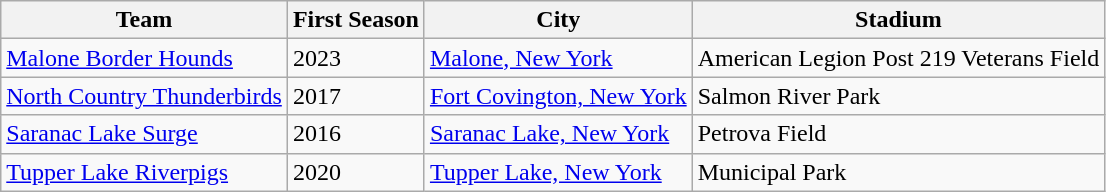<table class="wikitable">
<tr>
<th>Team</th>
<th>First Season</th>
<th>City</th>
<th>Stadium</th>
</tr>
<tr>
<td><a href='#'>Malone Border Hounds</a></td>
<td>2023</td>
<td><a href='#'>Malone, New York</a></td>
<td>American Legion Post 219 Veterans Field</td>
</tr>
<tr>
<td><a href='#'>North Country Thunderbirds</a></td>
<td>2017</td>
<td><a href='#'>Fort Covington, New York</a></td>
<td>Salmon River Park</td>
</tr>
<tr>
<td><a href='#'>Saranac Lake Surge</a></td>
<td>2016</td>
<td><a href='#'>Saranac Lake, New York</a></td>
<td>Petrova Field</td>
</tr>
<tr>
<td><a href='#'>Tupper Lake Riverpigs</a></td>
<td>2020</td>
<td><a href='#'>Tupper Lake, New York</a></td>
<td>Municipal Park</td>
</tr>
</table>
